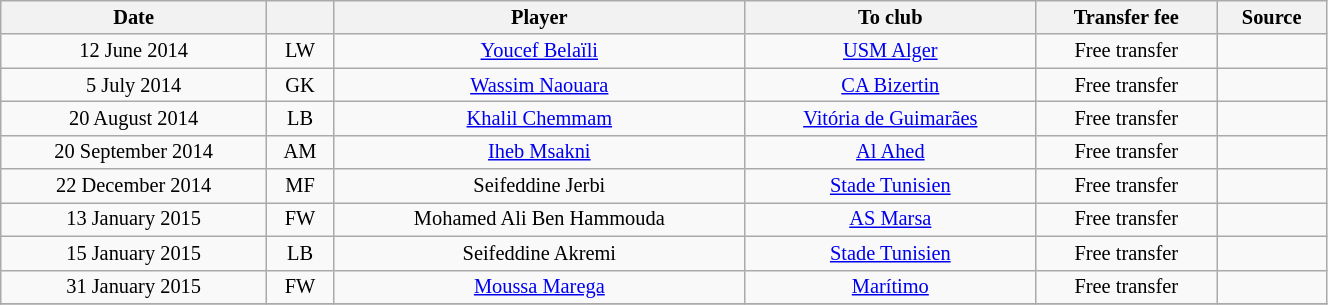<table class="wikitable sortable" style="width:70%; text-align:center; font-size:85%; text-align:centre;">
<tr>
<th>Date</th>
<th></th>
<th>Player</th>
<th>To club</th>
<th>Transfer fee</th>
<th>Source</th>
</tr>
<tr>
<td>12 June 2014</td>
<td>LW</td>
<td> <a href='#'>Youcef Belaïli</a></td>
<td> <a href='#'>USM Alger</a></td>
<td>Free transfer</td>
<td></td>
</tr>
<tr>
<td>5 July 2014</td>
<td>GK</td>
<td> <a href='#'>Wassim Naouara</a></td>
<td><a href='#'>CA Bizertin</a></td>
<td>Free transfer</td>
<td></td>
</tr>
<tr>
<td>20 August 2014</td>
<td>LB</td>
<td> <a href='#'>Khalil Chemmam</a></td>
<td> <a href='#'>Vitória de Guimarães</a></td>
<td>Free transfer</td>
<td></td>
</tr>
<tr>
<td>20 September 2014</td>
<td>AM</td>
<td> <a href='#'>Iheb Msakni</a></td>
<td> <a href='#'>Al Ahed</a></td>
<td>Free transfer</td>
<td></td>
</tr>
<tr>
<td>22 December 2014</td>
<td>MF</td>
<td> Seifeddine Jerbi</td>
<td><a href='#'>Stade Tunisien</a></td>
<td>Free transfer</td>
<td></td>
</tr>
<tr>
<td>13 January 2015</td>
<td>FW</td>
<td> Mohamed Ali Ben Hammouda</td>
<td><a href='#'>AS Marsa</a></td>
<td>Free transfer</td>
<td></td>
</tr>
<tr>
<td>15 January 2015</td>
<td>LB</td>
<td> Seifeddine Akremi</td>
<td><a href='#'>Stade Tunisien</a></td>
<td>Free transfer</td>
<td></td>
</tr>
<tr>
<td>31 January 2015</td>
<td>FW</td>
<td> <a href='#'>Moussa Marega</a></td>
<td> <a href='#'>Marítimo</a></td>
<td>Free transfer</td>
<td></td>
</tr>
<tr>
</tr>
</table>
